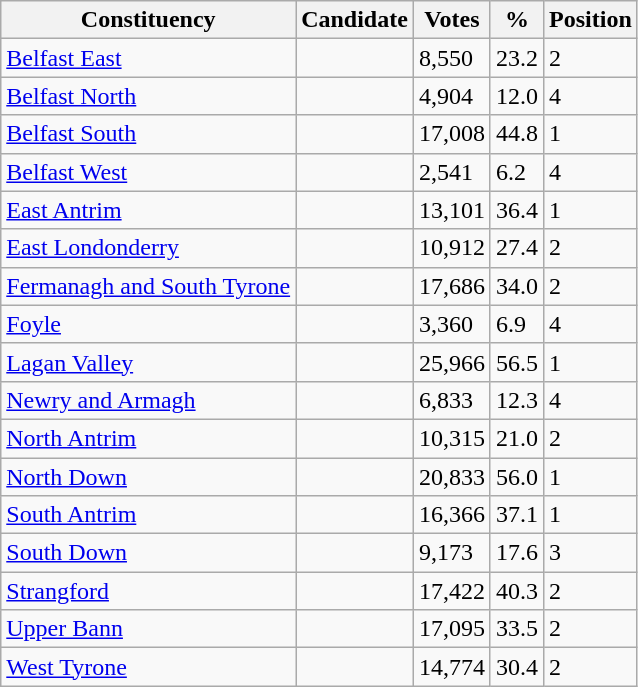<table class="wikitable sortable">
<tr>
<th>Constituency</th>
<th>Candidate</th>
<th>Votes</th>
<th>%</th>
<th>Position</th>
</tr>
<tr>
<td><a href='#'>Belfast East</a></td>
<td></td>
<td>8,550</td>
<td>23.2</td>
<td>2</td>
</tr>
<tr>
<td><a href='#'>Belfast North</a></td>
<td></td>
<td>4,904</td>
<td>12.0</td>
<td>4</td>
</tr>
<tr>
<td><a href='#'>Belfast South</a></td>
<td></td>
<td>17,008</td>
<td>44.8</td>
<td>1</td>
</tr>
<tr>
<td><a href='#'>Belfast West</a></td>
<td></td>
<td>2,541</td>
<td>6.2</td>
<td>4</td>
</tr>
<tr>
<td><a href='#'>East Antrim</a></td>
<td></td>
<td>13,101</td>
<td>36.4</td>
<td>1</td>
</tr>
<tr>
<td><a href='#'>East Londonderry</a></td>
<td></td>
<td>10,912</td>
<td>27.4</td>
<td>2</td>
</tr>
<tr>
<td><a href='#'>Fermanagh and South Tyrone</a></td>
<td></td>
<td>17,686</td>
<td>34.0</td>
<td>2</td>
</tr>
<tr>
<td><a href='#'>Foyle</a></td>
<td></td>
<td>3,360</td>
<td>6.9</td>
<td>4</td>
</tr>
<tr>
<td><a href='#'>Lagan Valley</a></td>
<td></td>
<td>25,966</td>
<td>56.5</td>
<td>1</td>
</tr>
<tr>
<td><a href='#'>Newry and Armagh</a></td>
<td></td>
<td>6,833</td>
<td>12.3</td>
<td>4</td>
</tr>
<tr>
<td><a href='#'>North Antrim</a></td>
<td></td>
<td>10,315</td>
<td>21.0</td>
<td>2</td>
</tr>
<tr>
<td><a href='#'>North Down</a></td>
<td></td>
<td>20,833</td>
<td>56.0</td>
<td>1</td>
</tr>
<tr>
<td><a href='#'>South Antrim</a></td>
<td></td>
<td>16,366</td>
<td>37.1</td>
<td>1</td>
</tr>
<tr>
<td><a href='#'>South Down</a></td>
<td></td>
<td>9,173</td>
<td>17.6</td>
<td>3</td>
</tr>
<tr>
<td><a href='#'>Strangford</a></td>
<td></td>
<td>17,422</td>
<td>40.3</td>
<td>2</td>
</tr>
<tr>
<td><a href='#'>Upper Bann</a></td>
<td></td>
<td>17,095</td>
<td>33.5</td>
<td>2</td>
</tr>
<tr>
<td><a href='#'>West Tyrone</a></td>
<td></td>
<td>14,774</td>
<td>30.4</td>
<td>2</td>
</tr>
</table>
